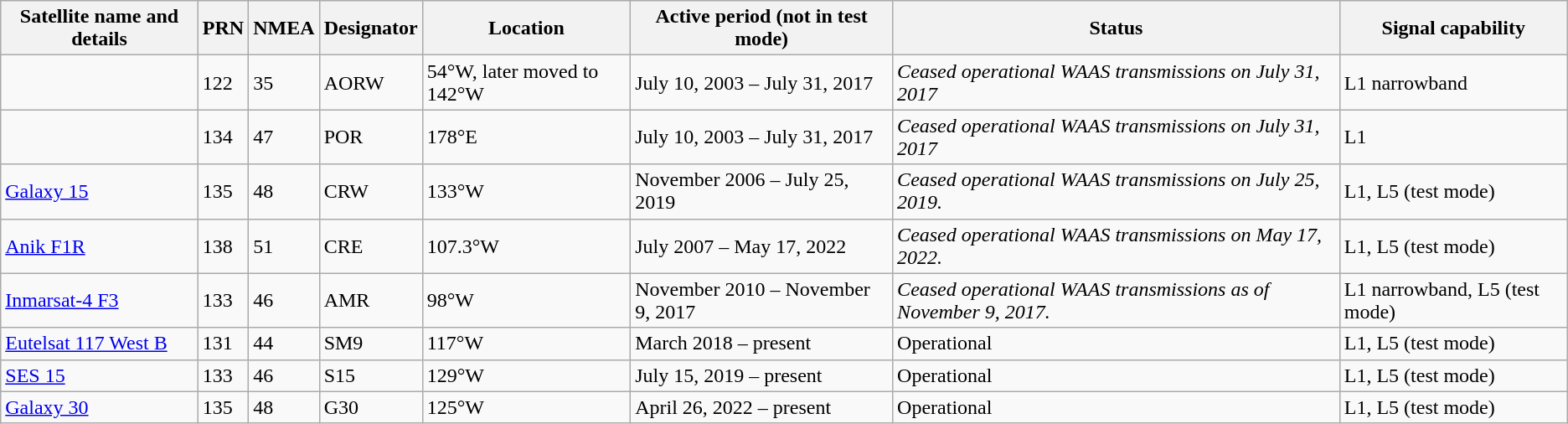<table class="wikitable">
<tr>
<th>Satellite name and details</th>
<th>PRN</th>
<th>NMEA</th>
<th>Designator</th>
<th>Location</th>
<th>Active period (not in test mode)</th>
<th>Status</th>
<th>Signal capability</th>
</tr>
<tr>
<td></td>
<td>122</td>
<td>35</td>
<td>AORW</td>
<td>54°W, later moved to 142°W</td>
<td>July 10, 2003 – July 31, 2017</td>
<td><em>Ceased operational WAAS transmissions on July 31, 2017</em></td>
<td>L1 narrowband</td>
</tr>
<tr>
<td></td>
<td>134</td>
<td>47</td>
<td>POR</td>
<td>178°E</td>
<td>July 10, 2003 – July 31, 2017</td>
<td><em>Ceased operational WAAS transmissions on July 31, 2017</em></td>
<td>L1</td>
</tr>
<tr>
<td><a href='#'>Galaxy 15</a></td>
<td>135</td>
<td>48</td>
<td>CRW</td>
<td>133°W</td>
<td>November 2006 – July 25, 2019</td>
<td><em>Ceased operational WAAS transmissions on July 25, 2019.</em></td>
<td>L1, L5 (test mode)</td>
</tr>
<tr>
<td><a href='#'>Anik F1R</a></td>
<td>138</td>
<td>51</td>
<td>CRE</td>
<td>107.3°W</td>
<td>July 2007 – May 17, 2022</td>
<td><em>Ceased operational WAAS transmissions on May 17, 2022.</em></td>
<td>L1, L5 (test mode)</td>
</tr>
<tr>
<td><a href='#'>Inmarsat-4 F3</a></td>
<td>133</td>
<td>46</td>
<td>AMR</td>
<td>98°W</td>
<td>November 2010 – November 9, 2017</td>
<td><em>Ceased operational WAAS transmissions as of November 9, 2017.</em></td>
<td>L1 narrowband, L5 (test mode)</td>
</tr>
<tr>
<td><a href='#'>Eutelsat 117 West B</a></td>
<td>131</td>
<td>44</td>
<td>SM9</td>
<td>117°W</td>
<td>March 2018 – present</td>
<td>Operational</td>
<td>L1, L5 (test mode)</td>
</tr>
<tr>
<td><a href='#'>SES 15</a></td>
<td>133</td>
<td>46</td>
<td>S15</td>
<td>129°W</td>
<td>July 15, 2019 – present</td>
<td>Operational</td>
<td>L1, L5 (test mode)</td>
</tr>
<tr>
<td><a href='#'>Galaxy 30</a></td>
<td>135</td>
<td>48</td>
<td>G30</td>
<td>125°W</td>
<td>April 26, 2022 – present</td>
<td>Operational</td>
<td>L1, L5 (test mode)</td>
</tr>
</table>
